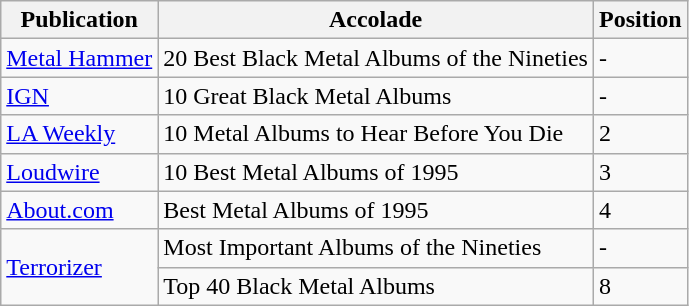<table class="wikitable">
<tr>
<th>Publication</th>
<th>Accolade</th>
<th>Position</th>
</tr>
<tr>
<td><a href='#'>Metal Hammer</a></td>
<td>20 Best Black Metal Albums of the Nineties</td>
<td>-</td>
</tr>
<tr>
<td><a href='#'>IGN</a></td>
<td>10 Great Black Metal Albums</td>
<td>-</td>
</tr>
<tr>
<td><a href='#'>LA Weekly</a></td>
<td>10 Metal Albums to Hear Before You Die</td>
<td>2</td>
</tr>
<tr>
<td><a href='#'>Loudwire</a></td>
<td>10 Best Metal Albums of 1995</td>
<td>3</td>
</tr>
<tr>
<td><a href='#'>About.com</a></td>
<td>Best Metal Albums of 1995</td>
<td>4</td>
</tr>
<tr>
<td rowspan="2"><a href='#'>Terrorizer</a></td>
<td>Most Important Albums of the Nineties</td>
<td>-</td>
</tr>
<tr>
<td>Top 40 Black Metal Albums</td>
<td>8</td>
</tr>
</table>
